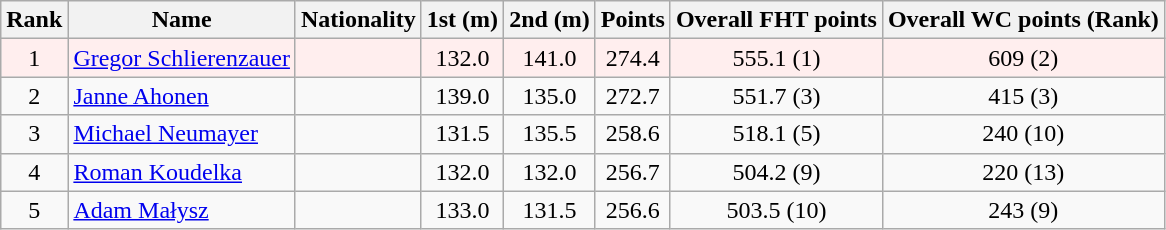<table class="wikitable">
<tr>
<th align=Center>Rank</th>
<th>Name</th>
<th>Nationality</th>
<th align=Center>1st (m)</th>
<th>2nd (m)</th>
<th>Points</th>
<th>Overall FHT points</th>
<th>Overall WC points (Rank)</th>
</tr>
<tr style="background:#ffeeee;">
<td align=center>1</td>
<td align=left><a href='#'>Gregor Schlierenzauer</a></td>
<td align=left></td>
<td align=center>132.0</td>
<td align=center>141.0</td>
<td align=center>274.4</td>
<td align=center>555.1 (1)</td>
<td align=center>609  (2)</td>
</tr>
<tr>
<td align=center>2</td>
<td align=left><a href='#'>Janne Ahonen</a></td>
<td align=left></td>
<td align=center>139.0</td>
<td align=center>135.0</td>
<td align=center>272.7</td>
<td align=center>551.7 (3)</td>
<td align=center>415  (3)</td>
</tr>
<tr>
<td align=center>3</td>
<td align=left><a href='#'>Michael Neumayer</a></td>
<td align=left></td>
<td align=center>131.5</td>
<td align=center>135.5</td>
<td align=center>258.6</td>
<td align=center>518.1 (5)</td>
<td align=center>240 (10)</td>
</tr>
<tr>
<td align=center>4</td>
<td align=left><a href='#'>Roman Koudelka</a></td>
<td align=left></td>
<td align=center>132.0</td>
<td align=center>132.0</td>
<td align=center>256.7</td>
<td align=center>504.2 (9)</td>
<td align=center>220 (13)</td>
</tr>
<tr>
<td align=center>5</td>
<td align=left><a href='#'>Adam Małysz</a></td>
<td align=left></td>
<td align=center>133.0</td>
<td align=center>131.5</td>
<td align=center>256.6</td>
<td align=center>503.5 (10)</td>
<td align=center>243  (9)</td>
</tr>
</table>
